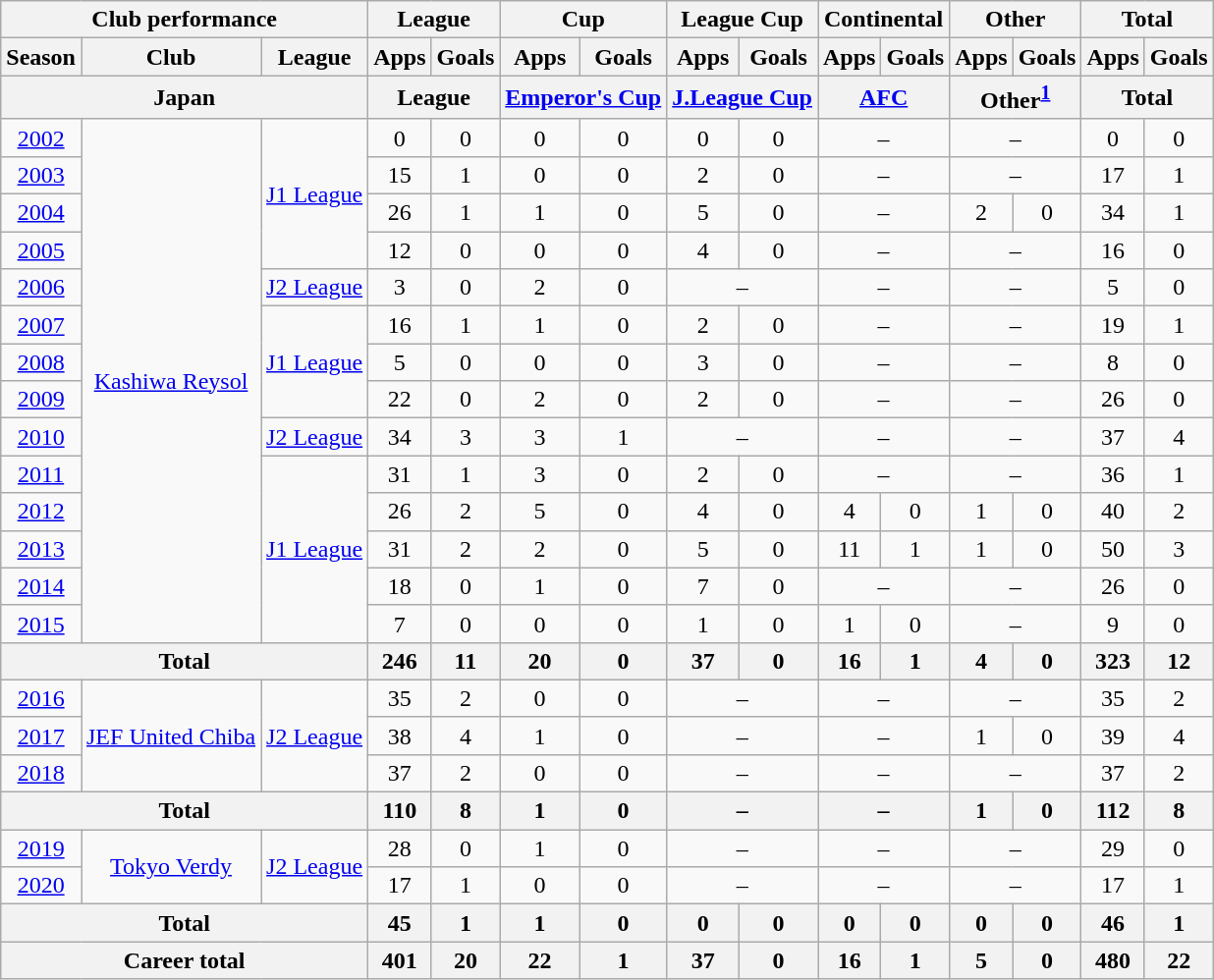<table class="wikitable" style="text-align:center;">
<tr>
<th colspan=3>Club performance</th>
<th colspan=2>League</th>
<th colspan=2>Cup</th>
<th colspan=2>League Cup</th>
<th colspan=2>Continental</th>
<th colspan=2>Other</th>
<th colspan=2>Total</th>
</tr>
<tr>
<th>Season</th>
<th>Club</th>
<th>League</th>
<th>Apps</th>
<th>Goals</th>
<th>Apps</th>
<th>Goals</th>
<th>Apps</th>
<th>Goals</th>
<th>Apps</th>
<th>Goals</th>
<th>Apps</th>
<th>Goals</th>
<th>Apps</th>
<th>Goals</th>
</tr>
<tr>
<th colspan=3>Japan</th>
<th colspan=2>League</th>
<th colspan=2><a href='#'>Emperor's Cup</a></th>
<th colspan=2><a href='#'>J.League Cup</a></th>
<th colspan=2><a href='#'>AFC</a></th>
<th colspan="2">Other<sup><a href='#'>1</a></sup></th>
<th colspan=2>Total</th>
</tr>
<tr>
<td><a href='#'>2002</a></td>
<td rowspan="14"><a href='#'>Kashiwa Reysol</a></td>
<td rowspan="4"><a href='#'>J1 League</a></td>
<td>0</td>
<td>0</td>
<td>0</td>
<td>0</td>
<td>0</td>
<td>0</td>
<td colspan="2">–</td>
<td colspan="2">–</td>
<td>0</td>
<td>0</td>
</tr>
<tr>
<td><a href='#'>2003</a></td>
<td>15</td>
<td>1</td>
<td>0</td>
<td>0</td>
<td>2</td>
<td>0</td>
<td colspan="2">–</td>
<td colspan="2">–</td>
<td>17</td>
<td>1</td>
</tr>
<tr>
<td><a href='#'>2004</a></td>
<td>26</td>
<td>1</td>
<td>1</td>
<td>0</td>
<td>5</td>
<td>0</td>
<td colspan="2">–</td>
<td>2</td>
<td>0</td>
<td>34</td>
<td>1</td>
</tr>
<tr>
<td><a href='#'>2005</a></td>
<td>12</td>
<td>0</td>
<td>0</td>
<td>0</td>
<td>4</td>
<td>0</td>
<td colspan="2">–</td>
<td colspan="2">–</td>
<td>16</td>
<td>0</td>
</tr>
<tr>
<td><a href='#'>2006</a></td>
<td><a href='#'>J2 League</a></td>
<td>3</td>
<td>0</td>
<td>2</td>
<td>0</td>
<td colspan="2">–</td>
<td colspan="2">–</td>
<td colspan="2">–</td>
<td>5</td>
<td>0</td>
</tr>
<tr>
<td><a href='#'>2007</a></td>
<td rowspan="3"><a href='#'>J1 League</a></td>
<td>16</td>
<td>1</td>
<td>1</td>
<td>0</td>
<td>2</td>
<td>0</td>
<td colspan="2">–</td>
<td colspan="2">–</td>
<td>19</td>
<td>1</td>
</tr>
<tr>
<td><a href='#'>2008</a></td>
<td>5</td>
<td>0</td>
<td>0</td>
<td>0</td>
<td>3</td>
<td>0</td>
<td colspan="2">–</td>
<td colspan="2">–</td>
<td>8</td>
<td>0</td>
</tr>
<tr>
<td><a href='#'>2009</a></td>
<td>22</td>
<td>0</td>
<td>2</td>
<td>0</td>
<td>2</td>
<td>0</td>
<td colspan="2">–</td>
<td colspan="2">–</td>
<td>26</td>
<td>0</td>
</tr>
<tr>
<td><a href='#'>2010</a></td>
<td><a href='#'>J2 League</a></td>
<td>34</td>
<td>3</td>
<td>3</td>
<td>1</td>
<td colspan="2">–</td>
<td colspan="2">–</td>
<td colspan="2">–</td>
<td>37</td>
<td>4</td>
</tr>
<tr>
<td><a href='#'>2011</a></td>
<td rowspan="5"><a href='#'>J1 League</a></td>
<td>31</td>
<td>1</td>
<td>3</td>
<td>0</td>
<td>2</td>
<td>0</td>
<td colspan="2">–</td>
<td colspan="2">–</td>
<td>36</td>
<td>1</td>
</tr>
<tr>
<td><a href='#'>2012</a></td>
<td>26</td>
<td>2</td>
<td>5</td>
<td>0</td>
<td>4</td>
<td>0</td>
<td>4</td>
<td>0</td>
<td>1</td>
<td>0</td>
<td>40</td>
<td>2</td>
</tr>
<tr>
<td><a href='#'>2013</a></td>
<td>31</td>
<td>2</td>
<td>2</td>
<td>0</td>
<td>5</td>
<td>0</td>
<td>11</td>
<td>1</td>
<td>1</td>
<td>0</td>
<td>50</td>
<td>3</td>
</tr>
<tr>
<td><a href='#'>2014</a></td>
<td>18</td>
<td>0</td>
<td>1</td>
<td>0</td>
<td>7</td>
<td>0</td>
<td colspan="2">–</td>
<td colspan="2">–</td>
<td>26</td>
<td>0</td>
</tr>
<tr>
<td><a href='#'>2015</a></td>
<td>7</td>
<td>0</td>
<td>0</td>
<td>0</td>
<td>1</td>
<td>0</td>
<td>1</td>
<td>0</td>
<td colspan="2">–</td>
<td>9</td>
<td>0</td>
</tr>
<tr>
<th colspan="3">Total</th>
<th>246</th>
<th>11</th>
<th>20</th>
<th>0</th>
<th>37</th>
<th>0</th>
<th>16</th>
<th>1</th>
<th>4</th>
<th>0</th>
<th>323</th>
<th>12</th>
</tr>
<tr>
<td><a href='#'>2016</a></td>
<td rowspan="3"><a href='#'>JEF United Chiba</a></td>
<td rowspan="3"><a href='#'>J2 League</a></td>
<td>35</td>
<td>2</td>
<td>0</td>
<td>0</td>
<td colspan="2">–</td>
<td colspan="2">–</td>
<td colspan="2">–</td>
<td>35</td>
<td>2</td>
</tr>
<tr>
<td><a href='#'>2017</a></td>
<td>38</td>
<td>4</td>
<td>1</td>
<td>0</td>
<td colspan="2">–</td>
<td colspan="2">–</td>
<td>1</td>
<td>0</td>
<td>39</td>
<td>4</td>
</tr>
<tr>
<td><a href='#'>2018</a></td>
<td>37</td>
<td>2</td>
<td>0</td>
<td>0</td>
<td colspan="2">–</td>
<td colspan="2">–</td>
<td colspan="2">–</td>
<td>37</td>
<td>2</td>
</tr>
<tr>
<th colspan="3">Total</th>
<th>110</th>
<th>8</th>
<th>1</th>
<th>0</th>
<th colspan="2">–</th>
<th colspan="2">–</th>
<th>1</th>
<th>0</th>
<th>112</th>
<th>8</th>
</tr>
<tr>
<td><a href='#'>2019</a></td>
<td rowspan="2"><a href='#'>Tokyo Verdy</a></td>
<td rowspan="2"><a href='#'>J2 League</a></td>
<td>28</td>
<td>0</td>
<td>1</td>
<td>0</td>
<td colspan="2">–</td>
<td colspan="2">–</td>
<td colspan="2">–</td>
<td>29</td>
<td>0</td>
</tr>
<tr>
<td><a href='#'>2020</a></td>
<td>17</td>
<td>1</td>
<td>0</td>
<td>0</td>
<td colspan="2">–</td>
<td colspan="2">–</td>
<td colspan="2">–</td>
<td>17</td>
<td>1</td>
</tr>
<tr>
<th colspan="3">Total</th>
<th>45</th>
<th>1</th>
<th>1</th>
<th>0</th>
<th>0</th>
<th>0</th>
<th>0</th>
<th>0</th>
<th>0</th>
<th>0</th>
<th>46</th>
<th>1</th>
</tr>
<tr>
<th colspan=3>Career total</th>
<th>401</th>
<th>20</th>
<th>22</th>
<th>1</th>
<th>37</th>
<th>0</th>
<th>16</th>
<th>1</th>
<th>5</th>
<th>0</th>
<th>480</th>
<th>22</th>
</tr>
</table>
